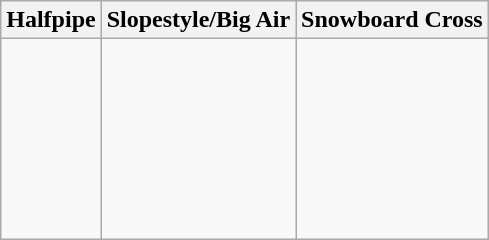<table class="wikitable">
<tr>
<th>Halfpipe</th>
<th>Slopestyle/Big Air</th>
<th>Snowboard Cross</th>
</tr>
<tr>
<td valign="top"><strong></strong><br><strong></strong><br><s></s><br><s></s><br><s></s></td>
<td valign="top"><strong></strong><br><strong></strong><br><s></s><br><s></s><br><strong></strong><br><s></s><br><s></s><br><strong></strong></td>
<td valign="top"><strong></strong><br><strong></strong><br><s></s><br><strong></strong><br><strong></strong></td>
</tr>
</table>
